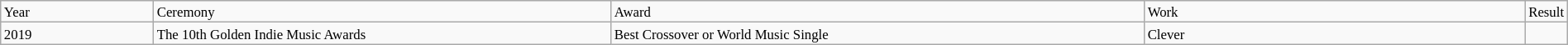<table class="wikitable" width="100%" style="font-size:70%">
<tr>
<td style="width:10%">Year</td>
<td style="width:30%">Ceremony</td>
<td style="width:35%">Award</td>
<td style="width:30%">Work</td>
<td style="width:10%">Result</td>
</tr>
<tr>
<td>2019</td>
<td>The 10th Golden Indie Music Awards</td>
<td>Best Crossover or World Music Single</td>
<td>Clever</td>
<td></td>
</tr>
</table>
